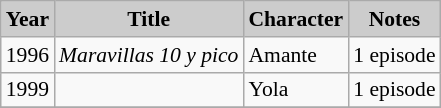<table class="wikitable" style="font-size:90%;">
<tr>
<th style="background: #CCCCCC;">Year</th>
<th style="background: #CCCCCC;">Title</th>
<th style="background: #CCCCCC;">Character</th>
<th style="background: #CCCCCC;">Notes</th>
</tr>
<tr>
<td>1996</td>
<td><em>Maravillas 10 y pico</em></td>
<td>Amante</td>
<td>1 episode</td>
</tr>
<tr>
<td>1999</td>
<td><em></em></td>
<td>Yola</td>
<td>1 episode</td>
</tr>
<tr>
</tr>
</table>
